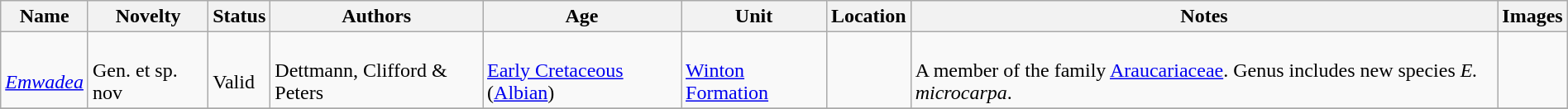<table class="wikitable sortable" align="center" width="100%">
<tr>
<th>Name</th>
<th>Novelty</th>
<th>Status</th>
<th>Authors</th>
<th>Age</th>
<th>Unit</th>
<th>Location</th>
<th>Notes</th>
<th>Images</th>
</tr>
<tr>
<td><br><em><a href='#'>Emwadea</a></em></td>
<td><br>Gen. et sp. nov</td>
<td><br>Valid</td>
<td><br>Dettmann, Clifford & Peters</td>
<td><br><a href='#'>Early Cretaceous</a> (<a href='#'>Albian</a>)</td>
<td><br><a href='#'>Winton Formation</a></td>
<td><br></td>
<td><br>A member of the family <a href='#'>Araucariaceae</a>. Genus includes new species <em>E. microcarpa</em>.</td>
<td></td>
</tr>
<tr>
</tr>
</table>
